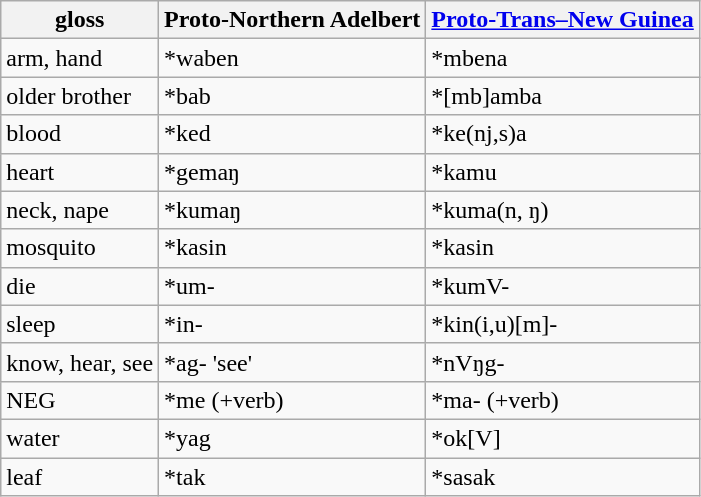<table class="wikitable sortable">
<tr>
<th>gloss</th>
<th>Proto-Northern Adelbert</th>
<th><a href='#'>Proto-Trans–New Guinea</a></th>
</tr>
<tr>
<td>arm, hand</td>
<td>*waben</td>
<td>*mbena</td>
</tr>
<tr>
<td>older brother</td>
<td>*bab</td>
<td>*[mb]amba</td>
</tr>
<tr>
<td>blood</td>
<td>*ked</td>
<td>*ke(nj,s)a</td>
</tr>
<tr>
<td>heart</td>
<td>*gemaŋ</td>
<td>*kamu</td>
</tr>
<tr>
<td>neck, nape</td>
<td>*kumaŋ</td>
<td>*kuma(n, ŋ)</td>
</tr>
<tr>
<td>mosquito</td>
<td>*kasin</td>
<td>*kasin</td>
</tr>
<tr>
<td>die</td>
<td>*um-</td>
<td>*kumV-</td>
</tr>
<tr>
<td>sleep</td>
<td>*in-</td>
<td>*kin(i,u)[m]-</td>
</tr>
<tr>
<td>know, hear, see</td>
<td>*ag- 'see'</td>
<td>*nVŋg-</td>
</tr>
<tr>
<td>NEG</td>
<td>*me (+verb)</td>
<td>*ma- (+verb)</td>
</tr>
<tr>
<td>water</td>
<td>*yag</td>
<td>*ok[V]</td>
</tr>
<tr>
<td>leaf</td>
<td>*tak</td>
<td>*sasak</td>
</tr>
</table>
